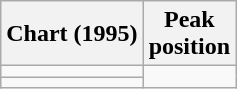<table class="wikitable sortable">
<tr>
<th align="left">Chart (1995)</th>
<th align="center">Peak<br>position</th>
</tr>
<tr>
<td></td>
</tr>
<tr>
<td></td>
</tr>
</table>
